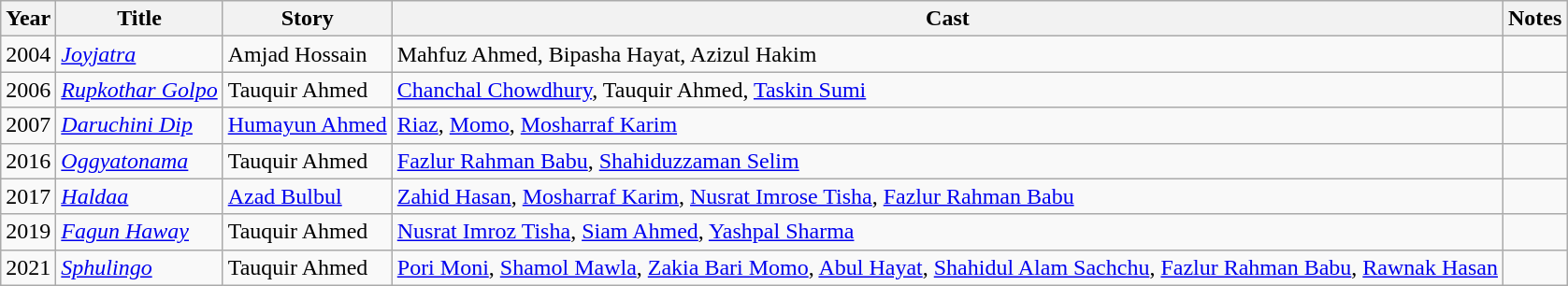<table class="wikitable">
<tr>
<th>Year</th>
<th>Title</th>
<th>Story</th>
<th>Cast</th>
<th>Notes</th>
</tr>
<tr>
<td>2004</td>
<td><em><a href='#'>Joyjatra</a></em></td>
<td>Amjad Hossain</td>
<td>Mahfuz Ahmed, Bipasha Hayat, Azizul Hakim</td>
<td></td>
</tr>
<tr>
<td>2006</td>
<td><em><a href='#'>Rupkothar Golpo</a></em></td>
<td>Tauquir Ahmed</td>
<td><a href='#'>Chanchal Chowdhury</a>, Tauquir Ahmed, <a href='#'>Taskin Sumi</a></td>
<td></td>
</tr>
<tr>
<td>2007</td>
<td><em><a href='#'>Daruchini Dip</a></em></td>
<td><a href='#'>Humayun Ahmed</a></td>
<td><a href='#'>Riaz</a>, <a href='#'>Momo</a>, <a href='#'>Mosharraf Karim</a></td>
<td></td>
</tr>
<tr>
<td>2016</td>
<td><em><a href='#'>Oggyatonama</a></em></td>
<td>Tauquir Ahmed</td>
<td><a href='#'>Fazlur Rahman Babu</a>, <a href='#'>Shahiduzzaman Selim</a></td>
<td></td>
</tr>
<tr>
<td>2017</td>
<td><em><a href='#'>Haldaa</a></em></td>
<td><a href='#'>Azad Bulbul</a></td>
<td><a href='#'>Zahid Hasan</a>, <a href='#'>Mosharraf Karim</a>, <a href='#'>Nusrat Imrose Tisha</a>, <a href='#'>Fazlur Rahman Babu</a></td>
<td></td>
</tr>
<tr>
<td>2019</td>
<td><em><a href='#'>Fagun Haway</a></em></td>
<td>Tauquir Ahmed</td>
<td><a href='#'>Nusrat Imroz Tisha</a>, <a href='#'>Siam Ahmed</a>, <a href='#'>Yashpal Sharma</a></td>
<td></td>
</tr>
<tr>
<td>2021</td>
<td><em><a href='#'>Sphulingo</a></em></td>
<td>Tauquir Ahmed</td>
<td><a href='#'>Pori Moni</a>, <a href='#'>Shamol Mawla</a>, <a href='#'>Zakia Bari Momo</a>, <a href='#'>Abul Hayat</a>, <a href='#'>Shahidul Alam Sachchu</a>, <a href='#'>Fazlur Rahman Babu</a>, <a href='#'>Rawnak Hasan</a></td>
<td></td>
</tr>
</table>
